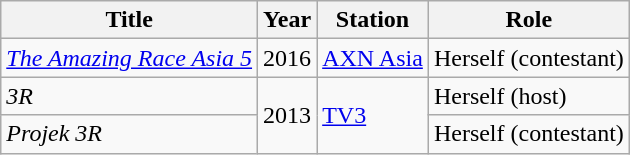<table class="wikitable">
<tr>
<th>Title</th>
<th>Year</th>
<th>Station</th>
<th>Role</th>
</tr>
<tr>
<td><em><a href='#'>The Amazing Race Asia 5</a></em></td>
<td>2016</td>
<td><a href='#'>AXN Asia</a></td>
<td>Herself (contestant)</td>
</tr>
<tr>
<td><em>3R</em></td>
<td rowspan="2">2013</td>
<td rowspan="2"><a href='#'>TV3</a></td>
<td>Herself (host)</td>
</tr>
<tr>
<td><em>Projek 3R</em></td>
<td>Herself (contestant)</td>
</tr>
</table>
